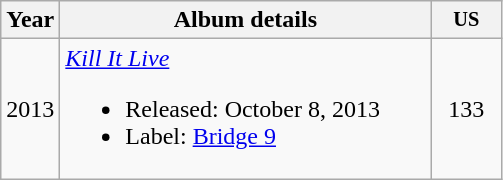<table class="wikitable" style="text-align:center;">
<tr>
<th>Year</th>
<th style="width:240px;">Album details</th>
<th style="width:3em;font-size:85%">US<br></th>
</tr>
<tr>
<td>2013</td>
<td style="text-align:left;"><em><a href='#'>Kill It Live</a></em><br><ul><li>Released: October 8, 2013</li><li>Label: <a href='#'>Bridge 9</a></li></ul></td>
<td>133</td>
</tr>
</table>
